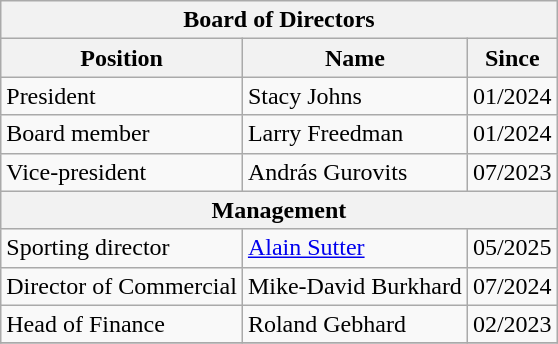<table class= wikitable>
<tr>
<th colspan=3>Board of Directors</th>
</tr>
<tr>
<th>Position</th>
<th>Name</th>
<th>Since</th>
</tr>
<tr>
<td>President</td>
<td> Stacy Johns</td>
<td>01/2024</td>
</tr>
<tr>
<td>Board member</td>
<td> Larry Freedman</td>
<td>01/2024</td>
</tr>
<tr>
<td>Vice-president</td>
<td> András Gurovits</td>
<td>07/2023</td>
</tr>
<tr>
<th colspan=3>Management</th>
</tr>
<tr>
<td>Sporting director</td>
<td> <a href='#'>Alain Sutter</a></td>
<td>05/2025</td>
</tr>
<tr>
<td>Director of Commercial</td>
<td> Mike-David Burkhard</td>
<td>07/2024</td>
</tr>
<tr>
<td>Head of Finance</td>
<td> Roland  Gebhard</td>
<td>02/2023</td>
</tr>
<tr>
</tr>
</table>
